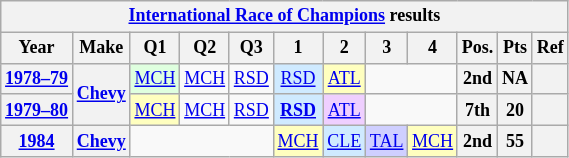<table class="wikitable" style="text-align:center; font-size:75%">
<tr>
<th colspan=12><a href='#'>International Race of Champions</a> results</th>
</tr>
<tr>
<th>Year</th>
<th>Make</th>
<th>Q1</th>
<th>Q2</th>
<th>Q3</th>
<th>1</th>
<th>2</th>
<th>3</th>
<th>4</th>
<th>Pos.</th>
<th>Pts</th>
<th>Ref</th>
</tr>
<tr>
<th><a href='#'>1978–79</a></th>
<th rowspan=2><a href='#'>Chevy</a></th>
<td style="background:#DFFFDF;"><a href='#'>MCH</a><br></td>
<td><a href='#'>MCH</a></td>
<td><a href='#'>RSD</a></td>
<td style="background:#CFEAFF;"><a href='#'>RSD</a><br></td>
<td style="background:#FFFFBF;"><a href='#'>ATL</a><br></td>
<td colspan=2></td>
<th>2nd</th>
<th>NA</th>
<th></th>
</tr>
<tr>
<th><a href='#'>1979–80</a></th>
<td style="background:#FFFFBF;"><a href='#'>MCH</a><br></td>
<td><a href='#'>MCH</a></td>
<td><a href='#'>RSD</a></td>
<td style="background:#CFEAFF;"><strong><a href='#'>RSD</a></strong><br></td>
<td style="background:#EFCFFF;"><a href='#'>ATL</a><br></td>
<td colspan=2></td>
<th>7th</th>
<th>20</th>
<th></th>
</tr>
<tr>
<th><a href='#'>1984</a></th>
<th><a href='#'>Chevy</a></th>
<td colspan=3></td>
<td style="background:#FFFFBF;"><a href='#'>MCH</a><br></td>
<td style="background:#CFEAFF;"><a href='#'>CLE</a><br></td>
<td style="background:#CFCFFF;"><a href='#'>TAL</a><br></td>
<td style="background:#FFFFBF;"><a href='#'>MCH</a><br></td>
<th>2nd</th>
<th>55</th>
<th></th>
</tr>
</table>
